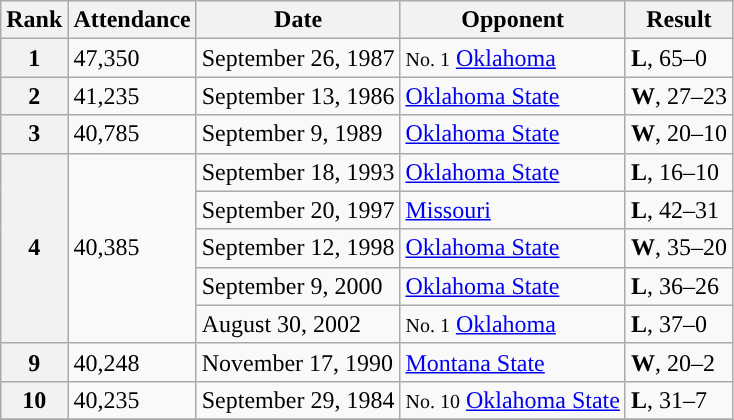<table class="wikitable">
<tr>
<th>Rank</th>
<th>Attendance</th>
<th>Date</th>
<th>Opponent</th>
<th>Result</th>
</tr>
<tr>
<th>1</th>
<td>47,350</td>
<td>September 26, 1987</td>
<td><small>No. 1</small> <a href='#'>Oklahoma</a></td>
<td><strong>L</strong>, 65–0</td>
</tr>
<tr>
<th>2</th>
<td>41,235</td>
<td>September 13, 1986</td>
<td><a href='#'>Oklahoma State</a></td>
<td><strong>W</strong>, 27–23</td>
</tr>
<tr>
<th>3</th>
<td>40,785</td>
<td>September 9, 1989</td>
<td><a href='#'>Oklahoma State</a></td>
<td><strong>W</strong>, 20–10</td>
</tr>
<tr>
<th rowspan=5>4</th>
<td rowspan=5>40,385</td>
<td>September 18, 1993</td>
<td><a href='#'>Oklahoma State</a></td>
<td><strong>L</strong>, 16–10</td>
</tr>
<tr>
<td>September 20, 1997</td>
<td><a href='#'>Missouri</a></td>
<td><strong>L</strong>, 42–31</td>
</tr>
<tr>
<td>September 12, 1998</td>
<td><a href='#'>Oklahoma State</a></td>
<td><strong>W</strong>, 35–20</td>
</tr>
<tr>
<td>September 9, 2000</td>
<td><a href='#'>Oklahoma State</a></td>
<td><strong>L</strong>, 36–26</td>
</tr>
<tr>
<td>August 30, 2002</td>
<td><small>No. 1</small> <a href='#'>Oklahoma</a></td>
<td><strong>L</strong>, 37–0</td>
</tr>
<tr>
<th>9</th>
<td>40,248</td>
<td>November 17, 1990</td>
<td><a href='#'>Montana State</a></td>
<td><strong>W</strong>, 20–2</td>
</tr>
<tr>
<th>10</th>
<td>40,235</td>
<td>September 29, 1984</td>
<td><small>No. 10</small> <a href='#'>Oklahoma State</a></td>
<td><strong>L</strong>, 31–7</td>
</tr>
<tr>
</tr>
</table>
